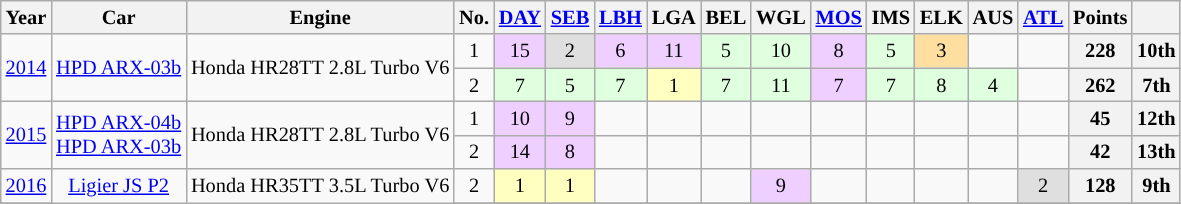<table class="wikitable" style="font-size: 85%; text-align: center;">
<tr valign="top">
<th valign="middle">Year</th>
<th valign="middle">Car</th>
<th valign="middle">Engine</th>
<th valign="middle">No.</th>
<th><a href='#'>DAY</a><br></th>
<th><a href='#'>SEB</a><br></th>
<th><a href='#'>LBH</a><br></th>
<th>LGA<br></th>
<th>BEL<br></th>
<th>WGL<br></th>
<th><a href='#'>MOS</a><br></th>
<th>IMS<br></th>
<th>ELK<br></th>
<th>AUS<br></th>
<th><a href='#'>ATL</a><br></th>
<th valign="middle">Points</th>
<th valign="middle"></th>
</tr>
<tr>
<td rowspan="2" align="left"><a href='#'>2014</a></td>
<td rowspan="2" align="middle"><a href='#'>HPD ARX-03b</a></td>
<td rowspan="2" align="middle">Honda HR28TT 2.8L Turbo V6</td>
<td>1</td>
<td style="background:#efcfff;">15</td>
<td style="background:#dfdfdf;">2</td>
<td style="background:#efcfff;">6</td>
<td style="background:#efcfff;">11</td>
<td style="background:#dfffdf;">5</td>
<td style="background:#dfffdf;">10</td>
<td style="background:#efcfff;">8</td>
<td style="background:#dfffdf;">5</td>
<td style="background:#ffdf9f;">3</td>
<td></td>
<td></td>
<th>228</th>
<th>10th</th>
</tr>
<tr>
<td>2</td>
<td style="background:#dfffdf;">7</td>
<td style="background:#dfffdf;">5</td>
<td style="background:#dfffdf;">7</td>
<td style="background:#FFFFBF;">1</td>
<td style="background:#dfffdf;">7</td>
<td style="background:#dfffdf;">11</td>
<td style="background:#efcfff;">7</td>
<td style="background:#dfffdf;">7</td>
<td style="background:#dfffdf;">8</td>
<td style="background:#dfffdf;">4</td>
<td></td>
<th>262</th>
<th>7th</th>
</tr>
<tr>
<td rowspan="2" align="left"><a href='#'>2015</a></td>
<td rowspan="2" align="middle"><a href='#'>HPD ARX-04b</a><br> <a href='#'>HPD ARX-03b</a></td>
<td rowspan="2" align="middle">Honda HR28TT 2.8L Turbo V6</td>
<td>1</td>
<td style="background:#efcfff;">10</td>
<td style="background:#efcfff;">9</td>
<td></td>
<td></td>
<td></td>
<td></td>
<td></td>
<td></td>
<td></td>
<td></td>
<td></td>
<th>45</th>
<th>12th</th>
</tr>
<tr>
<td>2</td>
<td style="background:#efcfff;">14</td>
<td style="background:#efcfff;">8</td>
<td></td>
<td></td>
<td></td>
<td></td>
<td></td>
<td></td>
<td></td>
<td></td>
<td></td>
<th>42</th>
<th>13th</th>
</tr>
<tr>
<td align="left"><a href='#'>2016</a></td>
<td rowspan="2" align="middle"><a href='#'>Ligier JS P2</a></td>
<td rowspan="2" align="middle">Honda HR35TT 3.5L Turbo V6</td>
<td>2</td>
<td style="background:#FFFFBF;">1</td>
<td style="background:#FFFFBF;">1</td>
<td></td>
<td></td>
<td></td>
<td style="background:#efcfff;">9</td>
<td></td>
<td></td>
<td></td>
<td></td>
<td style="background:#dfdfdf;">2</td>
<th>128</th>
<th>9th</th>
</tr>
<tr>
</tr>
</table>
